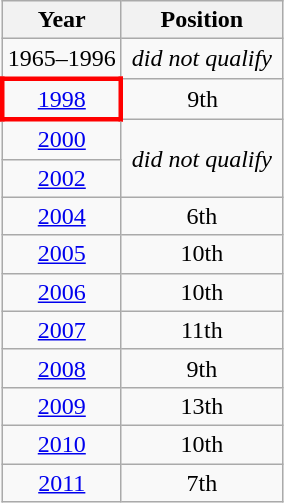<table class="wikitable" style="text-align: center;">
<tr>
<th>Year</th>
<th width="100">Position</th>
</tr>
<tr>
<td>1965–1996</td>
<td><em>did not qualify</em></td>
</tr>
<tr>
<td style="border: 3px solid red"> <a href='#'>1998</a></td>
<td>9th</td>
</tr>
<tr>
<td> <a href='#'>2000</a></td>
<td rowspan=2><em>did not qualify</em></td>
</tr>
<tr>
<td> <a href='#'>2002</a></td>
</tr>
<tr>
<td> <a href='#'>2004</a></td>
<td>6th</td>
</tr>
<tr>
<td> <a href='#'>2005</a></td>
<td>10th</td>
</tr>
<tr>
<td> <a href='#'>2006</a></td>
<td>10th</td>
</tr>
<tr>
<td> <a href='#'>2007</a></td>
<td>11th</td>
</tr>
<tr>
<td> <a href='#'>2008</a></td>
<td>9th</td>
</tr>
<tr>
<td> <a href='#'>2009</a></td>
<td>13th</td>
</tr>
<tr>
<td> <a href='#'>2010</a></td>
<td>10th</td>
</tr>
<tr>
<td> <a href='#'>2011</a></td>
<td>7th</td>
</tr>
</table>
